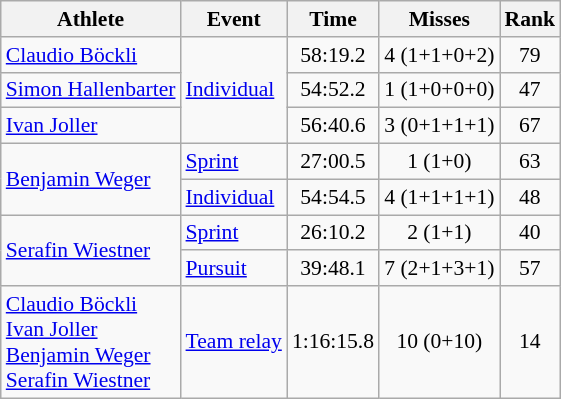<table class="wikitable" style="font-size:90%">
<tr>
<th>Athlete</th>
<th>Event</th>
<th>Time</th>
<th>Misses</th>
<th>Rank</th>
</tr>
<tr align=center>
<td align=left><a href='#'>Claudio Böckli</a></td>
<td align=left rowspan=3><a href='#'>Individual</a></td>
<td>58:19.2</td>
<td>4 (1+1+0+2)</td>
<td>79</td>
</tr>
<tr align=center>
<td align=left><a href='#'>Simon Hallenbarter</a></td>
<td>54:52.2</td>
<td>1 (1+0+0+0)</td>
<td>47</td>
</tr>
<tr align=center>
<td align=left><a href='#'>Ivan Joller</a></td>
<td>56:40.6</td>
<td>3 (0+1+1+1)</td>
<td>67</td>
</tr>
<tr align=center>
<td rowspan=2 align=left><a href='#'>Benjamin Weger</a></td>
<td align=left><a href='#'>Sprint</a></td>
<td>27:00.5</td>
<td>1 (1+0)</td>
<td>63</td>
</tr>
<tr align=center>
<td align=left><a href='#'>Individual</a></td>
<td>54:54.5</td>
<td>4 (1+1+1+1)</td>
<td>48</td>
</tr>
<tr align=center>
<td rowspan=2 align=left><a href='#'>Serafin Wiestner</a></td>
<td align=left><a href='#'>Sprint</a></td>
<td>26:10.2</td>
<td>2 (1+1)</td>
<td>40</td>
</tr>
<tr align=center>
<td align=left><a href='#'>Pursuit</a></td>
<td>39:48.1</td>
<td>7 (2+1+3+1)</td>
<td>57</td>
</tr>
<tr align=center>
<td align=left><a href='#'>Claudio Böckli</a><br><a href='#'>Ivan Joller</a><br><a href='#'>Benjamin Weger</a><br><a href='#'>Serafin Wiestner</a></td>
<td align=left><a href='#'>Team relay</a></td>
<td>1:16:15.8</td>
<td>10 (0+10)</td>
<td>14</td>
</tr>
</table>
